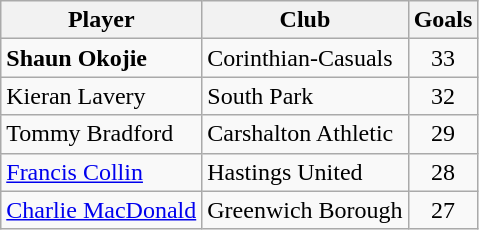<table class="wikitable">
<tr>
<th>Player</th>
<th>Club</th>
<th>Goals</th>
</tr>
<tr>
<td><strong>Shaun Okojie</strong></td>
<td>Corinthian-Casuals</td>
<td align="center">33</td>
</tr>
<tr>
<td>Kieran Lavery</td>
<td>South Park</td>
<td align="center">32</td>
</tr>
<tr>
<td>Tommy Bradford</td>
<td>Carshalton Athletic</td>
<td align="center">29</td>
</tr>
<tr>
<td><a href='#'>Francis Collin</a></td>
<td>Hastings United</td>
<td align="center">28</td>
</tr>
<tr>
<td><a href='#'>Charlie MacDonald</a></td>
<td>Greenwich Borough</td>
<td align="center">27</td>
</tr>
</table>
